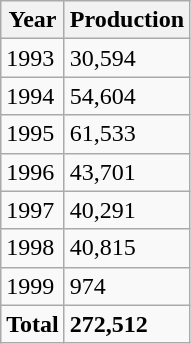<table class="wikitable">
<tr>
<th>Year</th>
<th>Production</th>
</tr>
<tr>
<td>1993</td>
<td>30,594</td>
</tr>
<tr>
<td>1994</td>
<td>54,604</td>
</tr>
<tr>
<td>1995</td>
<td>61,533</td>
</tr>
<tr>
<td>1996</td>
<td>43,701</td>
</tr>
<tr>
<td>1997</td>
<td>40,291</td>
</tr>
<tr>
<td>1998</td>
<td>40,815</td>
</tr>
<tr>
<td>1999</td>
<td>974</td>
</tr>
<tr>
<td><strong>Total</strong></td>
<td><strong>272,512</strong></td>
</tr>
</table>
